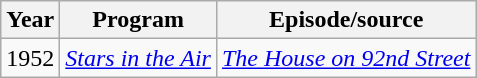<table class="wikitable">
<tr>
<th>Year</th>
<th>Program</th>
<th>Episode/source</th>
</tr>
<tr>
<td>1952</td>
<td><em><a href='#'>Stars in the Air</a></em></td>
<td><em><a href='#'>The House on 92nd Street</a></em></td>
</tr>
</table>
